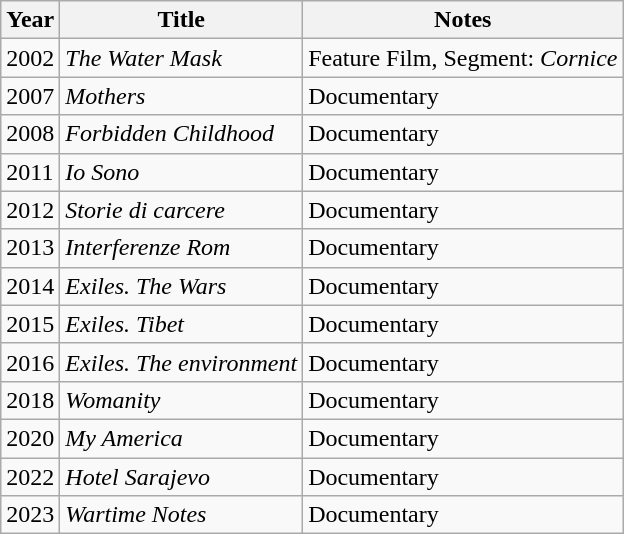<table class="wikitable sortable">
<tr>
<th>Year</th>
<th>Title</th>
<th>Notes</th>
</tr>
<tr>
<td>2002</td>
<td><em>The Water Mask</em></td>
<td>Feature Film, Segment: <em>Cornice</em></td>
</tr>
<tr>
<td>2007</td>
<td><em>Mothers</em></td>
<td>Documentary</td>
</tr>
<tr>
<td>2008</td>
<td><em>Forbidden Childhood</em></td>
<td>Documentary</td>
</tr>
<tr>
<td>2011</td>
<td><em>Io Sono</em></td>
<td>Documentary</td>
</tr>
<tr>
<td>2012</td>
<td><em>Storie di carcere</em></td>
<td>Documentary</td>
</tr>
<tr>
<td>2013</td>
<td><em>Interferenze Rom</em></td>
<td>Documentary</td>
</tr>
<tr>
<td>2014</td>
<td><em>Exiles. The Wars</em></td>
<td>Documentary</td>
</tr>
<tr>
<td>2015</td>
<td><em>Exiles. Tibet</em></td>
<td>Documentary</td>
</tr>
<tr>
<td>2016</td>
<td><em>Exiles. The environment</em></td>
<td>Documentary</td>
</tr>
<tr>
<td>2018</td>
<td><em>Womanity</em></td>
<td>Documentary</td>
</tr>
<tr>
<td>2020</td>
<td><em>My America</em></td>
<td>Documentary</td>
</tr>
<tr>
<td>2022</td>
<td><em>Hotel Sarajevo</em></td>
<td>Documentary</td>
</tr>
<tr>
<td>2023</td>
<td><em>Wartime Notes</em></td>
<td>Documentary</td>
</tr>
</table>
